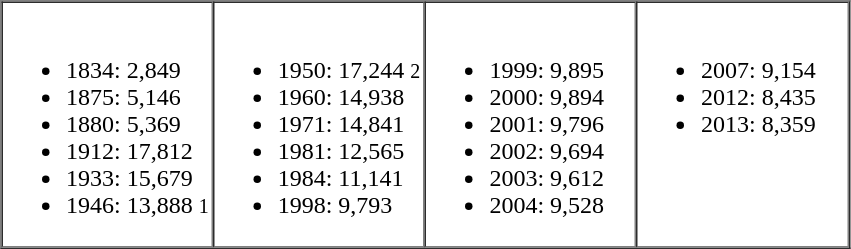<table border="1" cellpadding="2" cellspacing="0">
<tr>
<td valign="top" width="25%"><br><ul><li>1834: 2,849</li><li>1875: 5,146</li><li>1880: 5,369</li><li>1912: 17,812</li><li>1933: 15,679</li><li>1946: 13,888 <small>1</small></li></ul></td>
<td valign="top" width="25%"><br><ul><li>1950: 17,244 <small>2</small></li><li>1960: 14,938</li><li>1971: 14,841</li><li>1981: 12,565</li><li>1984: 11,141</li><li>1998: 9,793</li></ul></td>
<td valign="top" width="25%"><br><ul><li>1999: 9,895</li><li>2000: 9,894</li><li>2001: 9,796</li><li>2002: 9,694</li><li>2003: 9,612</li><li>2004: 9,528</li></ul></td>
<td valign="top" width="25%"><br><ul><li>2007: 9,154</li><li>2012: 8,435</li><li>2013: 8,359</li></ul></td>
</tr>
</table>
